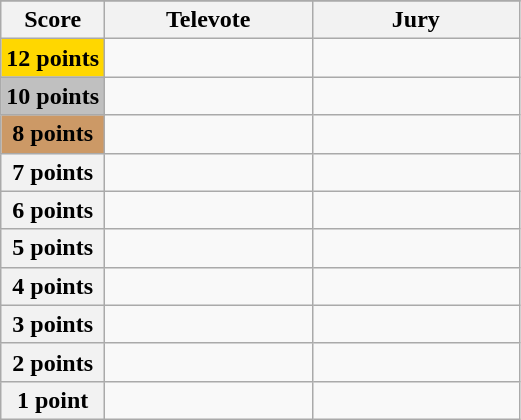<table class="wikitable">
<tr>
</tr>
<tr>
<th scope="col" width="20%">Score</th>
<th scope="col" width="40%">Televote</th>
<th scope="col" width="40%">Jury</th>
</tr>
<tr>
<th scope="row" style="background:gold">12 points</th>
<td></td>
<td></td>
</tr>
<tr>
<th scope="row" style="background:silver">10 points</th>
<td></td>
<td></td>
</tr>
<tr>
<th scope="row" style="background:#CC9966">8 points</th>
<td></td>
<td></td>
</tr>
<tr>
<th scope="row">7 points</th>
<td></td>
<td></td>
</tr>
<tr>
<th scope="row">6 points</th>
<td></td>
<td></td>
</tr>
<tr>
<th scope="row">5 points</th>
<td></td>
<td></td>
</tr>
<tr>
<th scope="row">4 points</th>
<td></td>
<td></td>
</tr>
<tr>
<th scope="row">3 points</th>
<td></td>
<td></td>
</tr>
<tr>
<th scope="row">2 points</th>
<td></td>
<td></td>
</tr>
<tr>
<th scope="row">1 point</th>
<td></td>
<td></td>
</tr>
</table>
